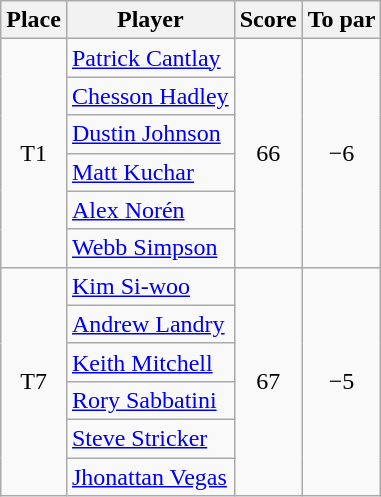<table class="wikitable">
<tr>
<th>Place</th>
<th>Player</th>
<th>Score</th>
<th>To par</th>
</tr>
<tr>
<td rowspan=6 align=center>T1</td>
<td> <a href='#'>Patrick Cantlay</a></td>
<td rowspan=6 align=center>66</td>
<td rowspan=6 align=center>−6</td>
</tr>
<tr>
<td> <a href='#'>Chesson Hadley</a></td>
</tr>
<tr>
<td> <a href='#'>Dustin Johnson</a></td>
</tr>
<tr>
<td> <a href='#'>Matt Kuchar</a></td>
</tr>
<tr>
<td> <a href='#'>Alex Norén</a></td>
</tr>
<tr>
<td> <a href='#'>Webb Simpson</a></td>
</tr>
<tr>
<td rowspan=6 align=center>T7</td>
<td> <a href='#'>Kim Si-woo</a></td>
<td rowspan=6 align=center>67</td>
<td rowspan=6 align=center>−5</td>
</tr>
<tr>
<td> <a href='#'>Andrew Landry</a></td>
</tr>
<tr>
<td> <a href='#'>Keith Mitchell</a></td>
</tr>
<tr>
<td> <a href='#'>Rory Sabbatini</a></td>
</tr>
<tr>
<td> <a href='#'>Steve Stricker</a></td>
</tr>
<tr>
<td> <a href='#'>Jhonattan Vegas</a></td>
</tr>
</table>
